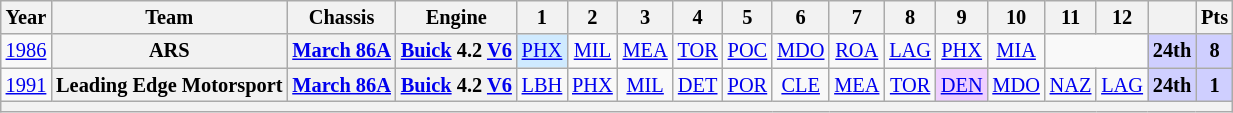<table class="wikitable" style="text-align:center; font-size:85%">
<tr>
<th>Year</th>
<th>Team</th>
<th>Chassis</th>
<th>Engine</th>
<th>1</th>
<th>2</th>
<th>3</th>
<th>4</th>
<th>5</th>
<th>6</th>
<th>7</th>
<th>8</th>
<th>9</th>
<th>10</th>
<th>11</th>
<th>12</th>
<th></th>
<th>Pts</th>
</tr>
<tr>
<td><a href='#'>1986</a></td>
<th>ARS</th>
<th nowrap><a href='#'>March 86A</a></th>
<th nowrap><a href='#'>Buick</a> 4.2 <a href='#'>V6</a></th>
<td style="background:#CFEAFF;"><a href='#'>PHX</a><br></td>
<td><a href='#'>MIL</a></td>
<td><a href='#'>MEA</a></td>
<td><a href='#'>TOR</a></td>
<td><a href='#'>POC</a></td>
<td><a href='#'>MDO</a></td>
<td><a href='#'>ROA</a></td>
<td><a href='#'>LAG</a></td>
<td><a href='#'>PHX</a></td>
<td><a href='#'>MIA</a></td>
<td colspan=2></td>
<th style="background:#cfcfff;">24th</th>
<th style="background:#cfcfff;">8</th>
</tr>
<tr>
<td><a href='#'>1991</a></td>
<th nowrap>Leading Edge Motorsport</th>
<th nowrap><a href='#'>March 86A</a></th>
<th nowrap><a href='#'>Buick</a> 4.2 <a href='#'>V6</a></th>
<td><a href='#'>LBH</a></td>
<td><a href='#'>PHX</a></td>
<td><a href='#'>MIL</a></td>
<td><a href='#'>DET</a></td>
<td><a href='#'>POR</a></td>
<td><a href='#'>CLE</a></td>
<td><a href='#'>MEA</a></td>
<td><a href='#'>TOR</a></td>
<td style="background:#efcfff;"><a href='#'>DEN</a><br></td>
<td><a href='#'>MDO</a></td>
<td><a href='#'>NAZ</a></td>
<td><a href='#'>LAG</a></td>
<th style="background:#cfcfff;">24th</th>
<th style="background:#cfcfff;">1</th>
</tr>
<tr>
<th colspan="18"></th>
</tr>
</table>
